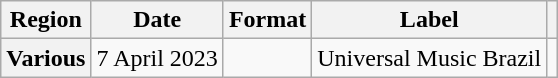<table class="wikitable plainrowheaders">
<tr>
<th scope="col">Region</th>
<th scope="col">Date</th>
<th scope="col">Format</th>
<th scope="col">Label</th>
<th scope="col" class="unsortable"></th>
</tr>
<tr>
<th scope="row">Various</th>
<td>7 April 2023</td>
<td></td>
<td>Universal Music Brazil</td>
<td></td>
</tr>
</table>
